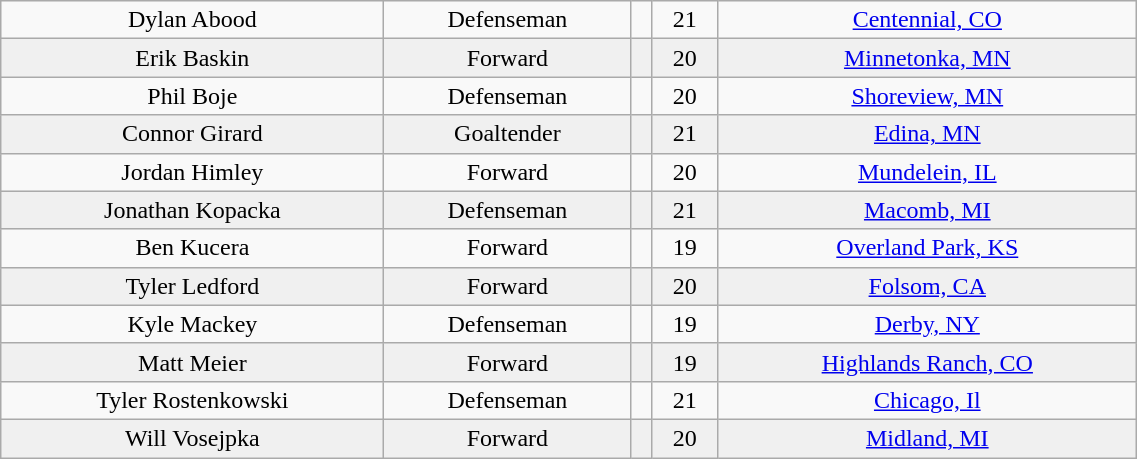<table class="wikitable" width="60%">
<tr align="center" bgcolor="">
<td>Dylan Abood</td>
<td>Defenseman</td>
<td></td>
<td>21</td>
<td><a href='#'>Centennial, CO</a></td>
</tr>
<tr align="center" bgcolor="f0f0f0">
<td>Erik Baskin</td>
<td>Forward</td>
<td></td>
<td>20</td>
<td><a href='#'>Minnetonka, MN</a></td>
</tr>
<tr align="center" bgcolor="">
<td>Phil Boje</td>
<td>Defenseman</td>
<td></td>
<td>20</td>
<td><a href='#'>Shoreview, MN</a></td>
</tr>
<tr align="center" bgcolor="f0f0f0">
<td>Connor Girard</td>
<td>Goaltender</td>
<td></td>
<td>21</td>
<td><a href='#'>Edina, MN</a></td>
</tr>
<tr align="center" bgcolor="">
<td>Jordan Himley</td>
<td>Forward</td>
<td></td>
<td>20</td>
<td><a href='#'>Mundelein, IL</a></td>
</tr>
<tr align="center" bgcolor="f0f0f0">
<td>Jonathan Kopacka</td>
<td>Defenseman</td>
<td></td>
<td>21</td>
<td><a href='#'>Macomb, MI</a></td>
</tr>
<tr align="center" bgcolor="">
<td>Ben Kucera</td>
<td>Forward</td>
<td></td>
<td>19</td>
<td><a href='#'>Overland Park, KS</a></td>
</tr>
<tr align="center" bgcolor="f0f0f0">
<td>Tyler Ledford</td>
<td>Forward</td>
<td></td>
<td>20</td>
<td><a href='#'>Folsom, CA</a></td>
</tr>
<tr align="center" bgcolor="">
<td>Kyle Mackey</td>
<td>Defenseman</td>
<td></td>
<td>19</td>
<td><a href='#'>Derby, NY</a></td>
</tr>
<tr align="center" bgcolor="f0f0f0">
<td>Matt Meier</td>
<td>Forward</td>
<td></td>
<td>19</td>
<td><a href='#'>Highlands Ranch, CO</a></td>
</tr>
<tr align="center" bgcolor="">
<td>Tyler Rostenkowski</td>
<td>Defenseman</td>
<td></td>
<td>21</td>
<td><a href='#'>Chicago, Il</a></td>
</tr>
<tr align="center" bgcolor="f0f0f0">
<td>Will Vosejpka</td>
<td>Forward</td>
<td></td>
<td>20</td>
<td><a href='#'>Midland, MI</a></td>
</tr>
</table>
